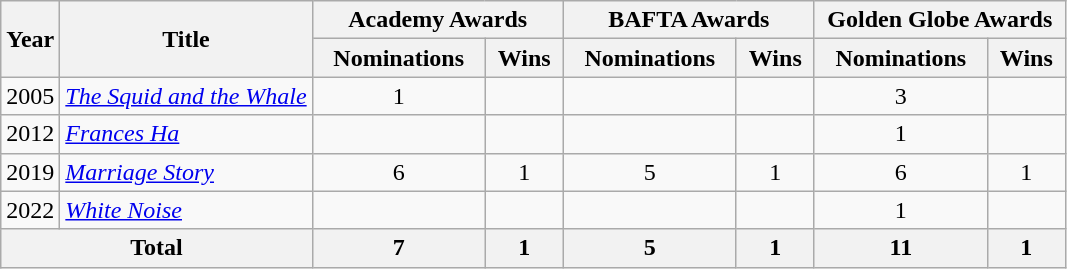<table class="wikitable">
<tr>
<th rowspan="2">Year</th>
<th rowspan="2">Title</th>
<th colspan="2" style="text-align:center;" width=160>Academy Awards</th>
<th colspan="2" style="text-align:center;" width=160>BAFTA Awards</th>
<th colspan="2" style="text-align:center;" width=160>Golden Globe Awards</th>
</tr>
<tr>
<th>Nominations</th>
<th>Wins</th>
<th>Nominations</th>
<th>Wins</th>
<th>Nominations</th>
<th>Wins</th>
</tr>
<tr>
<td>2005</td>
<td><em><a href='#'>The Squid and the Whale</a></em></td>
<td align=center>1</td>
<td></td>
<td></td>
<td></td>
<td align=center>3</td>
<td></td>
</tr>
<tr>
<td>2012</td>
<td><em><a href='#'>Frances Ha</a></em></td>
<td></td>
<td></td>
<td></td>
<td></td>
<td align=center>1</td>
<td></td>
</tr>
<tr>
<td>2019</td>
<td><em><a href='#'>Marriage Story</a></em></td>
<td align=center>6</td>
<td align=center>1</td>
<td align=center>5</td>
<td align=center>1</td>
<td align=center>6</td>
<td align=center>1</td>
</tr>
<tr>
<td>2022</td>
<td><em><a href='#'>White Noise</a></em></td>
<td></td>
<td></td>
<td></td>
<td></td>
<td align=center>1</td>
<td></td>
</tr>
<tr>
<th colspan="2">Total</th>
<th align=center>7</th>
<th align=center>1</th>
<th align=center>5</th>
<th align=center>1</th>
<th align=center>11</th>
<th align=center>1</th>
</tr>
</table>
